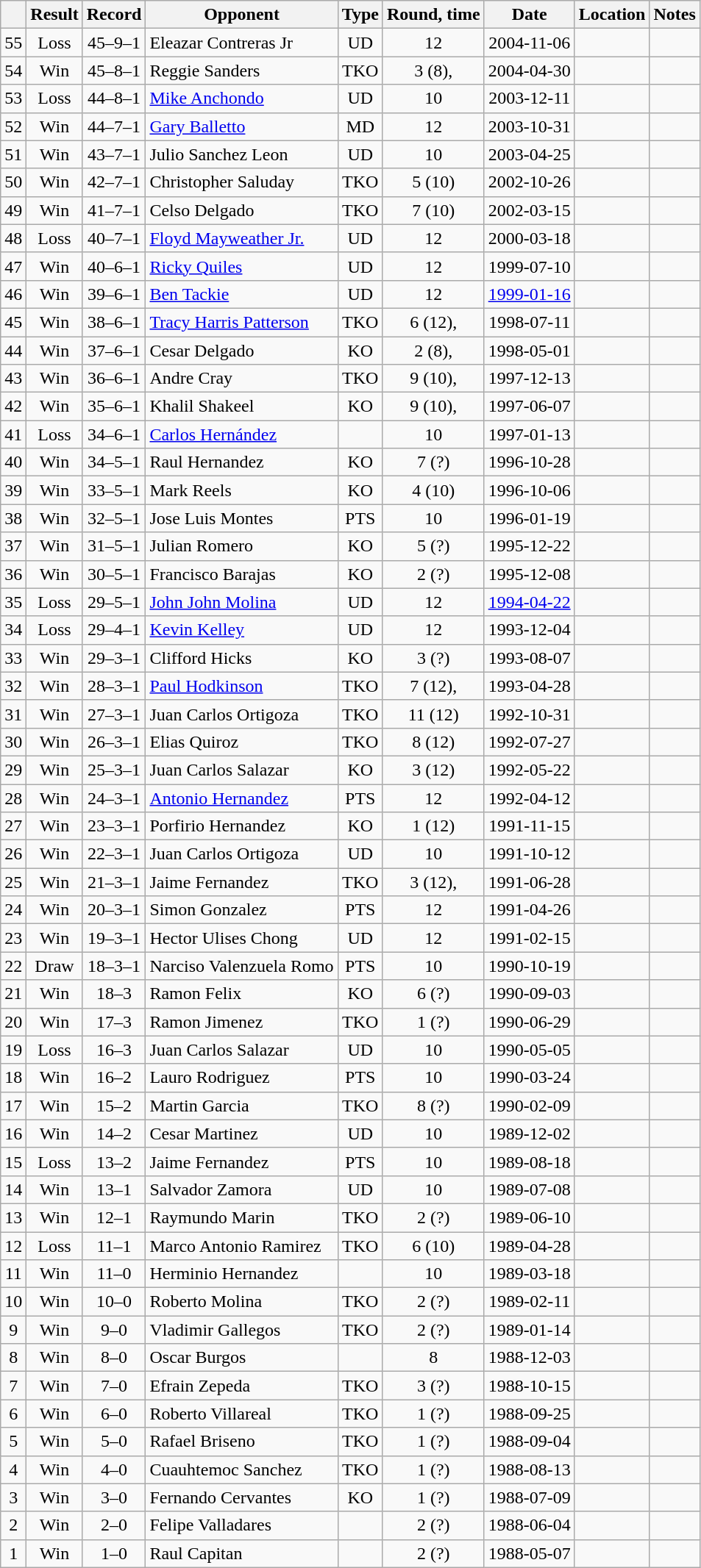<table class=wikitable style=text-align:center>
<tr>
<th></th>
<th>Result</th>
<th>Record</th>
<th>Opponent</th>
<th>Type</th>
<th>Round, time</th>
<th>Date</th>
<th>Location</th>
<th>Notes</th>
</tr>
<tr>
<td>55</td>
<td>Loss</td>
<td>45–9–1</td>
<td align=left>Eleazar Contreras Jr</td>
<td>UD</td>
<td>12</td>
<td>2004-11-06</td>
<td align=left></td>
<td align=left></td>
</tr>
<tr>
<td>54</td>
<td>Win</td>
<td>45–8–1</td>
<td align=left>Reggie Sanders</td>
<td>TKO</td>
<td>3 (8), </td>
<td>2004-04-30</td>
<td align=left></td>
<td align=left></td>
</tr>
<tr>
<td>53</td>
<td>Loss</td>
<td>44–8–1</td>
<td align=left><a href='#'>Mike Anchondo</a></td>
<td>UD</td>
<td>10</td>
<td>2003-12-11</td>
<td align=left></td>
<td align=left></td>
</tr>
<tr>
<td>52</td>
<td>Win</td>
<td>44–7–1</td>
<td align=left><a href='#'>Gary Balletto</a></td>
<td>MD</td>
<td>12</td>
<td>2003-10-31</td>
<td align=left></td>
<td align=left></td>
</tr>
<tr>
<td>51</td>
<td>Win</td>
<td>43–7–1</td>
<td align=left>Julio Sanchez Leon</td>
<td>UD</td>
<td>10</td>
<td>2003-04-25</td>
<td align=left></td>
<td align=left></td>
</tr>
<tr>
<td>50</td>
<td>Win</td>
<td>42–7–1</td>
<td align=left>Christopher Saluday</td>
<td>TKO</td>
<td>5 (10)</td>
<td>2002-10-26</td>
<td align=left></td>
<td align=left></td>
</tr>
<tr>
<td>49</td>
<td>Win</td>
<td>41–7–1</td>
<td align=left>Celso Delgado</td>
<td>TKO</td>
<td>7 (10)</td>
<td>2002-03-15</td>
<td align=left></td>
<td align=left></td>
</tr>
<tr>
<td>48</td>
<td>Loss</td>
<td>40–7–1</td>
<td align=left><a href='#'>Floyd Mayweather Jr.</a></td>
<td>UD</td>
<td>12</td>
<td>2000-03-18</td>
<td align=left></td>
<td align=left></td>
</tr>
<tr>
<td>47</td>
<td>Win</td>
<td>40–6–1</td>
<td align=left><a href='#'>Ricky Quiles</a></td>
<td>UD</td>
<td>12</td>
<td>1999-07-10</td>
<td align=left></td>
<td align=left></td>
</tr>
<tr>
<td>46</td>
<td>Win</td>
<td>39–6–1</td>
<td align=left><a href='#'>Ben Tackie</a></td>
<td>UD</td>
<td>12</td>
<td><a href='#'>1999-01-16</a></td>
<td align=left></td>
<td align=left></td>
</tr>
<tr>
<td>45</td>
<td>Win</td>
<td>38–6–1</td>
<td align=left><a href='#'>Tracy Harris Patterson</a></td>
<td>TKO</td>
<td>6 (12), </td>
<td>1998-07-11</td>
<td align=left></td>
<td align=left></td>
</tr>
<tr>
<td>44</td>
<td>Win</td>
<td>37–6–1</td>
<td align=left>Cesar Delgado</td>
<td>KO</td>
<td>2 (8), </td>
<td>1998-05-01</td>
<td align=left></td>
<td align=left></td>
</tr>
<tr>
<td>43</td>
<td>Win</td>
<td>36–6–1</td>
<td align=left>Andre Cray</td>
<td>TKO</td>
<td>9 (10), </td>
<td>1997-12-13</td>
<td align=left></td>
<td align=left></td>
</tr>
<tr>
<td>42</td>
<td>Win</td>
<td>35–6–1</td>
<td align=left>Khalil Shakeel</td>
<td>KO</td>
<td>9 (10), </td>
<td>1997-06-07</td>
<td align=left></td>
<td align=left></td>
</tr>
<tr>
<td>41</td>
<td>Loss</td>
<td>34–6–1</td>
<td align=left><a href='#'>Carlos Hernández</a></td>
<td></td>
<td>10</td>
<td>1997-01-13</td>
<td align=left></td>
<td align=left></td>
</tr>
<tr>
<td>40</td>
<td>Win</td>
<td>34–5–1</td>
<td align=left>Raul Hernandez</td>
<td>KO</td>
<td>7 (?)</td>
<td>1996-10-28</td>
<td align=left></td>
<td align=left></td>
</tr>
<tr>
<td>39</td>
<td>Win</td>
<td>33–5–1</td>
<td align=left>Mark Reels</td>
<td>KO</td>
<td>4 (10)</td>
<td>1996-10-06</td>
<td align=left></td>
<td align=left></td>
</tr>
<tr>
<td>38</td>
<td>Win</td>
<td>32–5–1</td>
<td align=left>Jose Luis Montes</td>
<td>PTS</td>
<td>10</td>
<td>1996-01-19</td>
<td align=left></td>
<td align=left></td>
</tr>
<tr>
<td>37</td>
<td>Win</td>
<td>31–5–1</td>
<td align=left>Julian Romero</td>
<td>KO</td>
<td>5 (?)</td>
<td>1995-12-22</td>
<td align=left></td>
<td align=left></td>
</tr>
<tr>
<td>36</td>
<td>Win</td>
<td>30–5–1</td>
<td align=left>Francisco Barajas</td>
<td>KO</td>
<td>2 (?)</td>
<td>1995-12-08</td>
<td align=left></td>
<td align=left></td>
</tr>
<tr>
<td>35</td>
<td>Loss</td>
<td>29–5–1</td>
<td align=left><a href='#'>John John Molina</a></td>
<td>UD</td>
<td>12</td>
<td><a href='#'>1994-04-22</a></td>
<td align=left></td>
<td align=left></td>
</tr>
<tr>
<td>34</td>
<td>Loss</td>
<td>29–4–1</td>
<td align=left><a href='#'>Kevin Kelley</a></td>
<td>UD</td>
<td>12</td>
<td>1993-12-04</td>
<td align=left></td>
<td align=left></td>
</tr>
<tr>
<td>33</td>
<td>Win</td>
<td>29–3–1</td>
<td align=left>Clifford Hicks</td>
<td>KO</td>
<td>3 (?)</td>
<td>1993-08-07</td>
<td align=left></td>
<td align=left></td>
</tr>
<tr>
<td>32</td>
<td>Win</td>
<td>28–3–1</td>
<td align=left><a href='#'>Paul Hodkinson</a></td>
<td>TKO</td>
<td>7 (12), </td>
<td>1993-04-28</td>
<td align=left></td>
<td align=left></td>
</tr>
<tr>
<td>31</td>
<td>Win</td>
<td>27–3–1</td>
<td align=left>Juan Carlos Ortigoza</td>
<td>TKO</td>
<td>11 (12)</td>
<td>1992-10-31</td>
<td align=left></td>
<td align=left></td>
</tr>
<tr>
<td>30</td>
<td>Win</td>
<td>26–3–1</td>
<td align=left>Elias Quiroz</td>
<td>TKO</td>
<td>8 (12)</td>
<td>1992-07-27</td>
<td align=left></td>
<td align=left></td>
</tr>
<tr>
<td>29</td>
<td>Win</td>
<td>25–3–1</td>
<td align=left>Juan Carlos Salazar</td>
<td>KO</td>
<td>3 (12)</td>
<td>1992-05-22</td>
<td align=left></td>
<td align=left></td>
</tr>
<tr>
<td>28</td>
<td>Win</td>
<td>24–3–1</td>
<td align=left><a href='#'>Antonio Hernandez</a></td>
<td>PTS</td>
<td>12</td>
<td>1992-04-12</td>
<td align=left></td>
<td align=left></td>
</tr>
<tr>
<td>27</td>
<td>Win</td>
<td>23–3–1</td>
<td align=left>Porfirio Hernandez</td>
<td>KO</td>
<td>1 (12)</td>
<td>1991-11-15</td>
<td align=left></td>
<td align=left></td>
</tr>
<tr>
<td>26</td>
<td>Win</td>
<td>22–3–1</td>
<td align=left>Juan Carlos Ortigoza</td>
<td>UD</td>
<td>10</td>
<td>1991-10-12</td>
<td align=left></td>
<td align=left></td>
</tr>
<tr>
<td>25</td>
<td>Win</td>
<td>21–3–1</td>
<td align=left>Jaime Fernandez</td>
<td>TKO</td>
<td>3 (12), </td>
<td>1991-06-28</td>
<td align=left></td>
<td align=left></td>
</tr>
<tr>
<td>24</td>
<td>Win</td>
<td>20–3–1</td>
<td align=left>Simon Gonzalez</td>
<td>PTS</td>
<td>12</td>
<td>1991-04-26</td>
<td align=left></td>
<td align=left></td>
</tr>
<tr>
<td>23</td>
<td>Win</td>
<td>19–3–1</td>
<td align=left>Hector Ulises Chong</td>
<td>UD</td>
<td>12</td>
<td>1991-02-15</td>
<td align=left></td>
<td align=left></td>
</tr>
<tr>
<td>22</td>
<td>Draw</td>
<td>18–3–1</td>
<td align=left>Narciso Valenzuela Romo</td>
<td>PTS</td>
<td>10</td>
<td>1990-10-19</td>
<td align=left></td>
<td align=left></td>
</tr>
<tr>
<td>21</td>
<td>Win</td>
<td>18–3</td>
<td align=left>Ramon Felix</td>
<td>KO</td>
<td>6 (?)</td>
<td>1990-09-03</td>
<td align=left></td>
<td align=left></td>
</tr>
<tr>
<td>20</td>
<td>Win</td>
<td>17–3</td>
<td align=left>Ramon Jimenez</td>
<td>TKO</td>
<td>1 (?)</td>
<td>1990-06-29</td>
<td align=left></td>
<td align=left></td>
</tr>
<tr>
<td>19</td>
<td>Loss</td>
<td>16–3</td>
<td align=left>Juan Carlos Salazar</td>
<td>UD</td>
<td>10</td>
<td>1990-05-05</td>
<td align=left></td>
<td align=left></td>
</tr>
<tr>
<td>18</td>
<td>Win</td>
<td>16–2</td>
<td align=left>Lauro Rodriguez</td>
<td>PTS</td>
<td>10</td>
<td>1990-03-24</td>
<td align=left></td>
<td align=left></td>
</tr>
<tr>
<td>17</td>
<td>Win</td>
<td>15–2</td>
<td align=left>Martin Garcia</td>
<td>TKO</td>
<td>8 (?)</td>
<td>1990-02-09</td>
<td align=left></td>
<td align=left></td>
</tr>
<tr>
<td>16</td>
<td>Win</td>
<td>14–2</td>
<td align=left>Cesar Martinez</td>
<td>UD</td>
<td>10</td>
<td>1989-12-02</td>
<td align=left></td>
<td align=left></td>
</tr>
<tr>
<td>15</td>
<td>Loss</td>
<td>13–2</td>
<td align=left>Jaime Fernandez</td>
<td>PTS</td>
<td>10</td>
<td>1989-08-18</td>
<td align=left></td>
<td align=left></td>
</tr>
<tr>
<td>14</td>
<td>Win</td>
<td>13–1</td>
<td align=left>Salvador Zamora</td>
<td>UD</td>
<td>10</td>
<td>1989-07-08</td>
<td align=left></td>
<td align=left></td>
</tr>
<tr>
<td>13</td>
<td>Win</td>
<td>12–1</td>
<td align=left>Raymundo Marin</td>
<td>TKO</td>
<td>2 (?)</td>
<td>1989-06-10</td>
<td align=left></td>
<td align=left></td>
</tr>
<tr>
<td>12</td>
<td>Loss</td>
<td>11–1</td>
<td align=left>Marco Antonio Ramirez</td>
<td>TKO</td>
<td>6 (10)</td>
<td>1989-04-28</td>
<td align=left></td>
<td align=left></td>
</tr>
<tr>
<td>11</td>
<td>Win</td>
<td>11–0</td>
<td align=left>Herminio Hernandez</td>
<td></td>
<td>10</td>
<td>1989-03-18</td>
<td align=left></td>
<td align=left></td>
</tr>
<tr>
<td>10</td>
<td>Win</td>
<td>10–0</td>
<td align=left>Roberto Molina</td>
<td>TKO</td>
<td>2 (?)</td>
<td>1989-02-11</td>
<td align=left></td>
<td align=left></td>
</tr>
<tr>
<td>9</td>
<td>Win</td>
<td>9–0</td>
<td align=left>Vladimir Gallegos</td>
<td>TKO</td>
<td>2 (?)</td>
<td>1989-01-14</td>
<td align=left></td>
<td align=left></td>
</tr>
<tr>
<td>8</td>
<td>Win</td>
<td>8–0</td>
<td align=left>Oscar Burgos</td>
<td></td>
<td>8</td>
<td>1988-12-03</td>
<td align=left></td>
<td align=left></td>
</tr>
<tr>
<td>7</td>
<td>Win</td>
<td>7–0</td>
<td align=left>Efrain Zepeda</td>
<td>TKO</td>
<td>3 (?)</td>
<td>1988-10-15</td>
<td align=left></td>
<td align=left></td>
</tr>
<tr>
<td>6</td>
<td>Win</td>
<td>6–0</td>
<td align=left>Roberto Villareal</td>
<td>TKO</td>
<td>1 (?)</td>
<td>1988-09-25</td>
<td align=left></td>
<td align=left></td>
</tr>
<tr>
<td>5</td>
<td>Win</td>
<td>5–0</td>
<td align=left>Rafael Briseno</td>
<td>TKO</td>
<td>1 (?)</td>
<td>1988-09-04</td>
<td align=left></td>
<td align=left></td>
</tr>
<tr>
<td>4</td>
<td>Win</td>
<td>4–0</td>
<td align=left>Cuauhtemoc Sanchez</td>
<td>TKO</td>
<td>1 (?)</td>
<td>1988-08-13</td>
<td align=left></td>
<td align=left></td>
</tr>
<tr>
<td>3</td>
<td>Win</td>
<td>3–0</td>
<td align=left>Fernando Cervantes</td>
<td>KO</td>
<td>1 (?)</td>
<td>1988-07-09</td>
<td align=left></td>
<td align=left></td>
</tr>
<tr>
<td>2</td>
<td>Win</td>
<td>2–0</td>
<td align=left>Felipe Valladares</td>
<td></td>
<td>2 (?)</td>
<td>1988-06-04</td>
<td align=left></td>
<td align=left></td>
</tr>
<tr>
<td>1</td>
<td>Win</td>
<td>1–0</td>
<td align=left>Raul Capitan</td>
<td></td>
<td>2 (?)</td>
<td>1988-05-07</td>
<td align=left></td>
<td align=left></td>
</tr>
</table>
